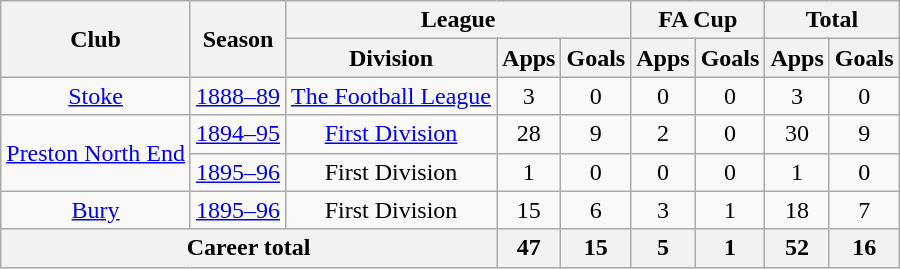<table class="wikitable" style="text-align: center;">
<tr>
<th rowspan="2">Club</th>
<th rowspan="2">Season</th>
<th colspan="3">League</th>
<th colspan="2">FA Cup</th>
<th colspan="2">Total</th>
</tr>
<tr>
<th>Division</th>
<th>Apps</th>
<th>Goals</th>
<th>Apps</th>
<th>Goals</th>
<th>Apps</th>
<th>Goals</th>
</tr>
<tr>
<td><a href='#'>Stoke</a></td>
<td><a href='#'>1888–89</a></td>
<td><a href='#'>The Football League</a></td>
<td>3</td>
<td>0</td>
<td>0</td>
<td>0</td>
<td>3</td>
<td>0</td>
</tr>
<tr>
<td rowspan="2"><a href='#'>Preston North End</a></td>
<td><a href='#'>1894–95</a></td>
<td><a href='#'>First Division</a></td>
<td>28</td>
<td>9</td>
<td>2</td>
<td>0</td>
<td>30</td>
<td>9</td>
</tr>
<tr>
<td><a href='#'>1895–96</a></td>
<td>First Division</td>
<td>1</td>
<td>0</td>
<td>0</td>
<td>0</td>
<td>1</td>
<td>0</td>
</tr>
<tr>
<td><a href='#'>Bury</a></td>
<td><a href='#'>1895–96</a></td>
<td>First Division</td>
<td>15</td>
<td>6</td>
<td>3</td>
<td>1</td>
<td>18</td>
<td>7</td>
</tr>
<tr>
<th colspan=3>Career total</th>
<th>47</th>
<th>15</th>
<th>5</th>
<th>1</th>
<th>52</th>
<th>16</th>
</tr>
</table>
